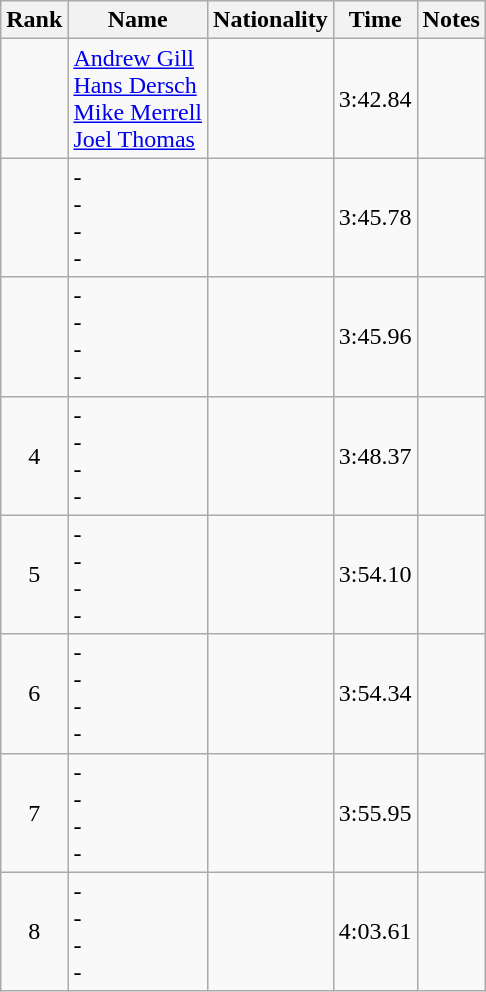<table class="wikitable sortable" style="text-align:center">
<tr>
<th>Rank</th>
<th>Name</th>
<th>Nationality</th>
<th>Time</th>
<th>Notes</th>
</tr>
<tr>
<td></td>
<td align=left><a href='#'>Andrew Gill</a> <br> <a href='#'>Hans Dersch</a> <br> <a href='#'>Mike Merrell</a> <br> <a href='#'>Joel Thomas</a></td>
<td align=left></td>
<td>3:42.84</td>
<td></td>
</tr>
<tr>
<td></td>
<td align=left>- <br> - <br> - <br> -</td>
<td align=left></td>
<td>3:45.78</td>
<td></td>
</tr>
<tr>
<td></td>
<td align=left>- <br> - <br> - <br> -</td>
<td align=left></td>
<td>3:45.96</td>
<td></td>
</tr>
<tr>
<td>4</td>
<td align=left>- <br> - <br> - <br> -</td>
<td align=left></td>
<td>3:48.37</td>
<td></td>
</tr>
<tr>
<td>5</td>
<td align=left>- <br> - <br> - <br> -</td>
<td align=left></td>
<td>3:54.10</td>
<td></td>
</tr>
<tr>
<td>6</td>
<td align=left>- <br> - <br> - <br> -</td>
<td align=left></td>
<td>3:54.34</td>
<td></td>
</tr>
<tr>
<td>7</td>
<td align=left>- <br> - <br> - <br> -</td>
<td align=left></td>
<td>3:55.95</td>
<td></td>
</tr>
<tr>
<td>8</td>
<td align=left>- <br> - <br> - <br> -</td>
<td align=left></td>
<td>4:03.61</td>
<td></td>
</tr>
</table>
